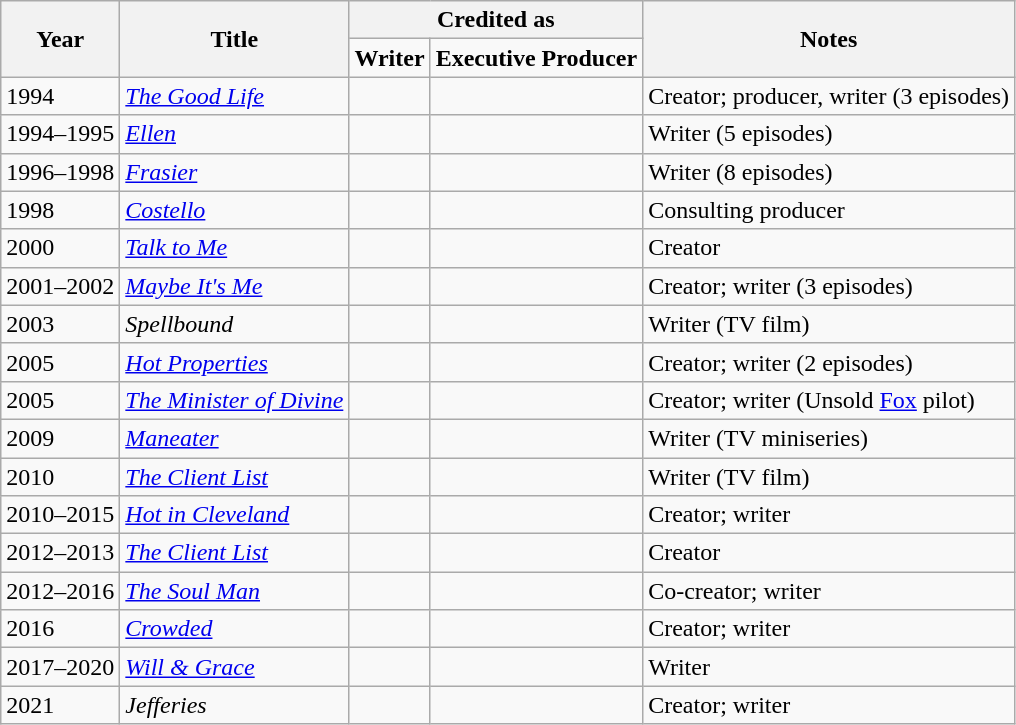<table class="wikitable">
<tr>
<th rowspan="2">Year</th>
<th rowspan="2">Title</th>
<th colspan="2">Credited as</th>
<th rowspan="2">Notes</th>
</tr>
<tr>
<td><strong>Writer</strong></td>
<td><strong>Executive Producer</strong></td>
</tr>
<tr>
<td>1994</td>
<td><em><a href='#'>The Good Life</a></em></td>
<td></td>
<td></td>
<td>Creator; producer, writer (3 episodes)</td>
</tr>
<tr>
<td>1994–1995</td>
<td><em><a href='#'>Ellen</a></em></td>
<td></td>
<td></td>
<td>Writer (5 episodes)</td>
</tr>
<tr>
<td>1996–1998</td>
<td><em><a href='#'>Frasier</a></em></td>
<td></td>
<td></td>
<td>Writer (8 episodes)</td>
</tr>
<tr>
<td>1998</td>
<td><em><a href='#'>Costello</a></em></td>
<td></td>
<td></td>
<td>Consulting producer</td>
</tr>
<tr>
<td>2000</td>
<td><em><a href='#'>Talk to Me</a></em></td>
<td></td>
<td></td>
<td>Creator</td>
</tr>
<tr>
<td>2001–2002</td>
<td><em><a href='#'>Maybe It's Me</a></em></td>
<td></td>
<td></td>
<td>Creator; writer (3 episodes)</td>
</tr>
<tr>
<td>2003</td>
<td><em>Spellbound</em></td>
<td></td>
<td></td>
<td>Writer (TV film)</td>
</tr>
<tr>
<td>2005</td>
<td><em><a href='#'>Hot Properties</a></em></td>
<td></td>
<td></td>
<td>Creator; writer (2 episodes)</td>
</tr>
<tr>
<td>2005</td>
<td><em><a href='#'>The Minister of Divine</a></em></td>
<td></td>
<td></td>
<td>Creator; writer (Unsold <a href='#'>Fox</a> pilot)</td>
</tr>
<tr>
<td>2009</td>
<td><em><a href='#'>Maneater</a></em></td>
<td></td>
<td></td>
<td>Writer (TV miniseries)</td>
</tr>
<tr>
<td>2010</td>
<td><em><a href='#'>The Client List</a></em></td>
<td></td>
<td></td>
<td>Writer (TV film)</td>
</tr>
<tr>
<td>2010–2015</td>
<td><em><a href='#'>Hot in Cleveland</a></em></td>
<td></td>
<td></td>
<td>Creator; writer</td>
</tr>
<tr>
<td>2012–2013</td>
<td><em><a href='#'>The Client List</a></em></td>
<td></td>
<td></td>
<td>Creator</td>
</tr>
<tr>
<td>2012–2016</td>
<td><em><a href='#'>The Soul Man</a></em></td>
<td></td>
<td></td>
<td>Co-creator; writer</td>
</tr>
<tr>
<td>2016</td>
<td><em><a href='#'>Crowded</a></em></td>
<td></td>
<td></td>
<td>Creator; writer</td>
</tr>
<tr>
<td>2017–2020</td>
<td><em><a href='#'>Will & Grace</a></em></td>
<td></td>
<td></td>
<td>Writer</td>
</tr>
<tr>
<td>2021</td>
<td><em>Jefferies</em></td>
<td></td>
<td></td>
<td>Creator; writer</td>
</tr>
</table>
